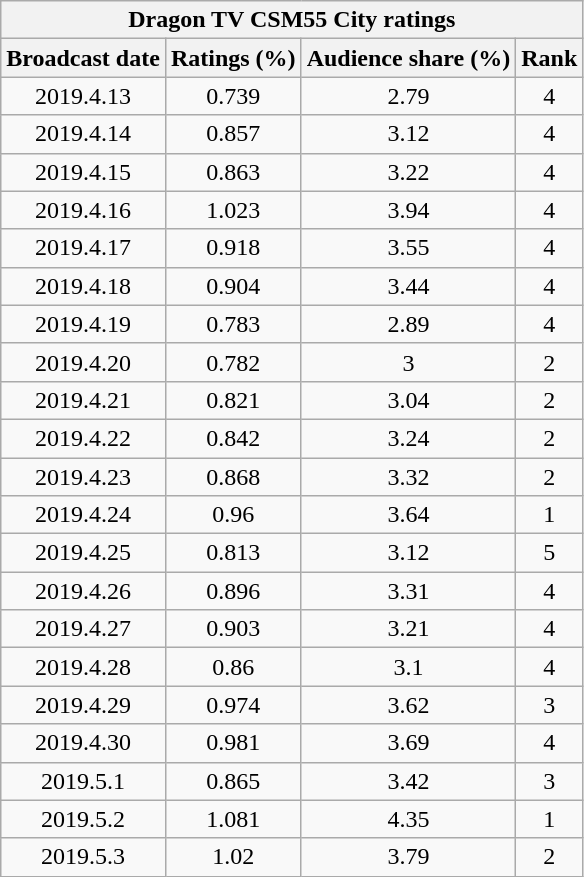<table class="wikitable sortable mw-collapsible jquery-tablesorter" style="text-align:center">
<tr>
<th colspan="4">Dragon TV CSM55 City ratings</th>
</tr>
<tr>
<th>Broadcast date</th>
<th>Ratings (%)</th>
<th>Audience share (%)</th>
<th>Rank</th>
</tr>
<tr>
<td>2019.4.13</td>
<td>0.739</td>
<td>2.79</td>
<td>4</td>
</tr>
<tr>
<td>2019.4.14</td>
<td>0.857</td>
<td>3.12</td>
<td>4</td>
</tr>
<tr>
<td>2019.4.15</td>
<td>0.863</td>
<td>3.22</td>
<td>4</td>
</tr>
<tr>
<td>2019.4.16</td>
<td>1.023</td>
<td>3.94</td>
<td>4</td>
</tr>
<tr>
<td>2019.4.17</td>
<td>0.918</td>
<td>3.55</td>
<td>4</td>
</tr>
<tr>
<td>2019.4.18</td>
<td>0.904</td>
<td>3.44</td>
<td>4</td>
</tr>
<tr>
<td>2019.4.19</td>
<td>0.783</td>
<td>2.89</td>
<td>4</td>
</tr>
<tr>
<td>2019.4.20</td>
<td>0.782</td>
<td>3</td>
<td>2</td>
</tr>
<tr>
<td>2019.4.21</td>
<td>0.821</td>
<td>3.04</td>
<td>2</td>
</tr>
<tr>
<td>2019.4.22</td>
<td>0.842</td>
<td>3.24</td>
<td>2</td>
</tr>
<tr>
<td>2019.4.23</td>
<td>0.868</td>
<td>3.32</td>
<td>2</td>
</tr>
<tr>
<td>2019.4.24</td>
<td>0.96</td>
<td>3.64</td>
<td>1</td>
</tr>
<tr>
<td>2019.4.25</td>
<td>0.813</td>
<td>3.12</td>
<td>5</td>
</tr>
<tr>
<td>2019.4.26</td>
<td>0.896</td>
<td>3.31</td>
<td>4</td>
</tr>
<tr>
<td>2019.4.27</td>
<td>0.903</td>
<td>3.21</td>
<td>4</td>
</tr>
<tr>
<td>2019.4.28</td>
<td>0.86</td>
<td>3.1</td>
<td>4</td>
</tr>
<tr>
<td>2019.4.29</td>
<td>0.974</td>
<td>3.62</td>
<td>3</td>
</tr>
<tr>
<td>2019.4.30</td>
<td>0.981</td>
<td>3.69</td>
<td>4</td>
</tr>
<tr>
<td>2019.5.1</td>
<td>0.865</td>
<td>3.42</td>
<td>3</td>
</tr>
<tr>
<td>2019.5.2</td>
<td>1.081</td>
<td>4.35</td>
<td>1</td>
</tr>
<tr>
<td>2019.5.3</td>
<td>1.02</td>
<td>3.79</td>
<td>2</td>
</tr>
</table>
